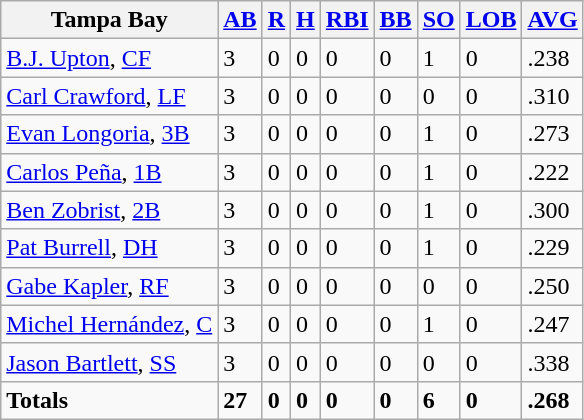<table class="wikitable" border="2">
<tr>
<th>Tampa Bay</th>
<th><a href='#'>AB</a></th>
<th><a href='#'>R</a></th>
<th><a href='#'>H</a></th>
<th><a href='#'>RBI</a></th>
<th><a href='#'>BB</a></th>
<th><a href='#'>SO</a></th>
<th><a href='#'>LOB</a></th>
<th><a href='#'>AVG</a></th>
</tr>
<tr>
<td><a href='#'>B.J. Upton</a>, <a href='#'>CF</a></td>
<td>3</td>
<td>0</td>
<td>0</td>
<td>0</td>
<td>0</td>
<td>1</td>
<td>0</td>
<td>.238</td>
</tr>
<tr>
<td><a href='#'>Carl Crawford</a>, <a href='#'>LF</a></td>
<td>3</td>
<td>0</td>
<td>0</td>
<td>0</td>
<td>0</td>
<td>0</td>
<td>0</td>
<td>.310</td>
</tr>
<tr>
<td><a href='#'>Evan Longoria</a>, <a href='#'>3B</a></td>
<td>3</td>
<td>0</td>
<td>0</td>
<td>0</td>
<td>0</td>
<td>1</td>
<td>0</td>
<td>.273</td>
</tr>
<tr>
<td><a href='#'>Carlos Peña</a>, <a href='#'>1B</a></td>
<td>3</td>
<td>0</td>
<td>0</td>
<td>0</td>
<td>0</td>
<td>1</td>
<td>0</td>
<td>.222</td>
</tr>
<tr>
<td><a href='#'>Ben Zobrist</a>, <a href='#'>2B</a></td>
<td>3</td>
<td>0</td>
<td>0</td>
<td>0</td>
<td>0</td>
<td>1</td>
<td>0</td>
<td>.300</td>
</tr>
<tr>
<td><a href='#'>Pat Burrell</a>, <a href='#'>DH</a></td>
<td>3</td>
<td>0</td>
<td>0</td>
<td>0</td>
<td>0</td>
<td>1</td>
<td>0</td>
<td>.229</td>
</tr>
<tr>
<td><a href='#'>Gabe Kapler</a>, <a href='#'>RF</a></td>
<td>3</td>
<td>0</td>
<td>0</td>
<td>0</td>
<td>0</td>
<td>0</td>
<td>0</td>
<td>.250</td>
</tr>
<tr>
<td><a href='#'>Michel Hernández</a>, <a href='#'>C</a></td>
<td>3</td>
<td>0</td>
<td>0</td>
<td>0</td>
<td>0</td>
<td>1</td>
<td>0</td>
<td>.247</td>
</tr>
<tr>
<td><a href='#'>Jason Bartlett</a>, <a href='#'>SS</a></td>
<td>3</td>
<td>0</td>
<td>0</td>
<td>0</td>
<td>0</td>
<td>0</td>
<td>0</td>
<td>.338</td>
</tr>
<tr>
<td><strong>Totals</strong></td>
<td><strong>27</strong></td>
<td><strong>0</strong></td>
<td><strong>0</strong></td>
<td><strong>0</strong></td>
<td><strong>0</strong></td>
<td><strong>6</strong></td>
<td><strong>0</strong></td>
<td><strong>.268</strong></td>
</tr>
</table>
